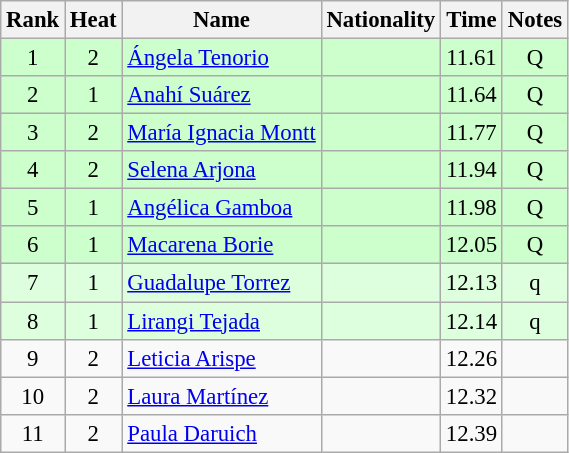<table class="wikitable sortable" style="text-align:center; font-size:95%">
<tr>
<th>Rank</th>
<th>Heat</th>
<th>Name</th>
<th>Nationality</th>
<th>Time</th>
<th>Notes</th>
</tr>
<tr bgcolor=ccffcc>
<td>1</td>
<td>2</td>
<td align=left><a href='#'>Ángela Tenorio</a></td>
<td align=left></td>
<td>11.61</td>
<td>Q</td>
</tr>
<tr bgcolor=ccffcc>
<td>2</td>
<td>1</td>
<td align=left><a href='#'>Anahí Suárez</a></td>
<td align=left></td>
<td>11.64</td>
<td>Q</td>
</tr>
<tr bgcolor=ccffcc>
<td>3</td>
<td>2</td>
<td align=left><a href='#'>María Ignacia Montt</a></td>
<td align=left></td>
<td>11.77</td>
<td>Q</td>
</tr>
<tr bgcolor=ccffcc>
<td>4</td>
<td>2</td>
<td align=left><a href='#'>Selena Arjona</a></td>
<td align=left></td>
<td>11.94</td>
<td>Q</td>
</tr>
<tr bgcolor=ccffcc>
<td>5</td>
<td>1</td>
<td align=left><a href='#'>Angélica Gamboa</a></td>
<td align=left></td>
<td>11.98</td>
<td>Q</td>
</tr>
<tr bgcolor=ccffcc>
<td>6</td>
<td>1</td>
<td align=left><a href='#'>Macarena Borie</a></td>
<td align=left></td>
<td>12.05</td>
<td>Q</td>
</tr>
<tr bgcolor=ddffdd>
<td>7</td>
<td>1</td>
<td align=left><a href='#'>Guadalupe Torrez</a></td>
<td align=left></td>
<td>12.13</td>
<td>q</td>
</tr>
<tr bgcolor=ddffdd>
<td>8</td>
<td>1</td>
<td align=left><a href='#'>Lirangi Tejada</a></td>
<td align=left></td>
<td>12.14</td>
<td>q</td>
</tr>
<tr>
<td>9</td>
<td>2</td>
<td align=left><a href='#'>Leticia Arispe</a></td>
<td align=left></td>
<td>12.26</td>
<td></td>
</tr>
<tr>
<td>10</td>
<td>2</td>
<td align=left><a href='#'>Laura Martínez</a></td>
<td align=left></td>
<td>12.32</td>
<td></td>
</tr>
<tr>
<td>11</td>
<td>2</td>
<td align=left><a href='#'>Paula Daruich</a></td>
<td align=left></td>
<td>12.39</td>
<td></td>
</tr>
</table>
